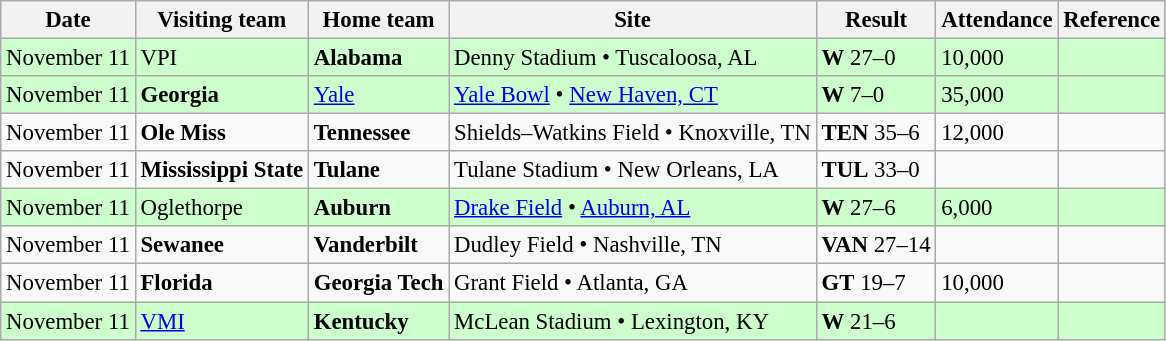<table class="wikitable" style="font-size:95%;">
<tr>
<th>Date</th>
<th>Visiting team</th>
<th>Home team</th>
<th>Site</th>
<th>Result</th>
<th>Attendance</th>
<th class="unsortable">Reference</th>
</tr>
<tr bgcolor=ccffcc>
<td>November 11</td>
<td>VPI</td>
<td><strong>Alabama</strong></td>
<td>Denny Stadium • Tuscaloosa, AL</td>
<td><strong>W</strong> 27–0</td>
<td>10,000</td>
<td></td>
</tr>
<tr bgcolor=ccffcc>
<td>November 11</td>
<td><strong>Georgia</strong></td>
<td><a href='#'>Yale</a></td>
<td><a href='#'>Yale Bowl</a> • <a href='#'>New Haven, CT</a></td>
<td><strong>W</strong> 7–0</td>
<td>35,000</td>
<td></td>
</tr>
<tr bgcolor=>
<td>November 11</td>
<td><strong>Ole Miss</strong></td>
<td><strong>Tennessee</strong></td>
<td>Shields–Watkins Field • Knoxville, TN</td>
<td><strong>TEN</strong> 35–6</td>
<td>12,000</td>
<td></td>
</tr>
<tr bgcolor=>
<td>November 11</td>
<td><strong>Mississippi State</strong></td>
<td><strong>Tulane</strong></td>
<td>Tulane Stadium • New Orleans, LA</td>
<td><strong>TUL</strong> 33–0</td>
<td></td>
<td></td>
</tr>
<tr bgcolor=ccffcc>
<td>November 11</td>
<td>Oglethorpe</td>
<td><strong>Auburn</strong></td>
<td><a href='#'>Drake Field</a> • <a href='#'>Auburn, AL</a></td>
<td><strong>W</strong> 27–6</td>
<td>6,000</td>
<td></td>
</tr>
<tr bgcolor=>
<td>November 11</td>
<td><strong>Sewanee</strong></td>
<td><strong>Vanderbilt</strong></td>
<td>Dudley Field • Nashville, TN</td>
<td><strong>VAN</strong> 27–14</td>
<td></td>
<td></td>
</tr>
<tr bgcolor=>
<td>November 11</td>
<td><strong>Florida</strong></td>
<td><strong>Georgia Tech</strong></td>
<td>Grant Field • Atlanta, GA</td>
<td><strong>GT</strong> 19–7</td>
<td>10,000</td>
<td></td>
</tr>
<tr bgcolor=ccffcc>
<td>November 11</td>
<td><a href='#'>VMI</a></td>
<td><strong>Kentucky</strong></td>
<td>McLean Stadium • Lexington, KY</td>
<td><strong>W</strong> 21–6</td>
<td></td>
<td></td>
</tr>
</table>
